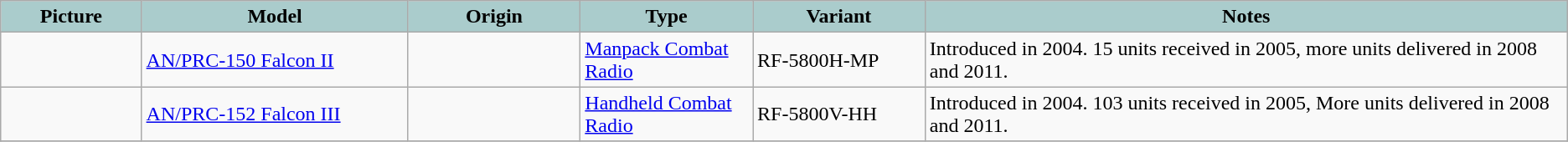<table class="wikitable">
<tr>
<th style="text-align: center; background:#acc; width:9%;">Picture</th>
<th style="text-align: center; background:#acc; width:17%;">Model</th>
<th style="text-align: center; background:#acc; width:11%;">Origin</th>
<th style="text-align: center; background:#acc; width:11%;">Type</th>
<th style="text-align: center; background:#acc; width:11%;">Variant</th>
<th style="text-align: center; background:#acc; width:41%;">Notes</th>
</tr>
<tr>
<td></td>
<td><a href='#'>AN/PRC-150 Falcon II</a></td>
<td></td>
<td><a href='#'>Manpack Combat Radio</a></td>
<td>RF-5800H-MP</td>
<td>Introduced in 2004. 15 units received in 2005, more units delivered in 2008 and 2011.</td>
</tr>
<tr>
<td></td>
<td><a href='#'>AN/PRC-152 Falcon III</a></td>
<td></td>
<td><a href='#'>Handheld Combat Radio</a></td>
<td>RF-5800V-HH</td>
<td>Introduced in 2004. 103 units received in 2005, More units delivered in 2008 and 2011.</td>
</tr>
<tr>
</tr>
</table>
